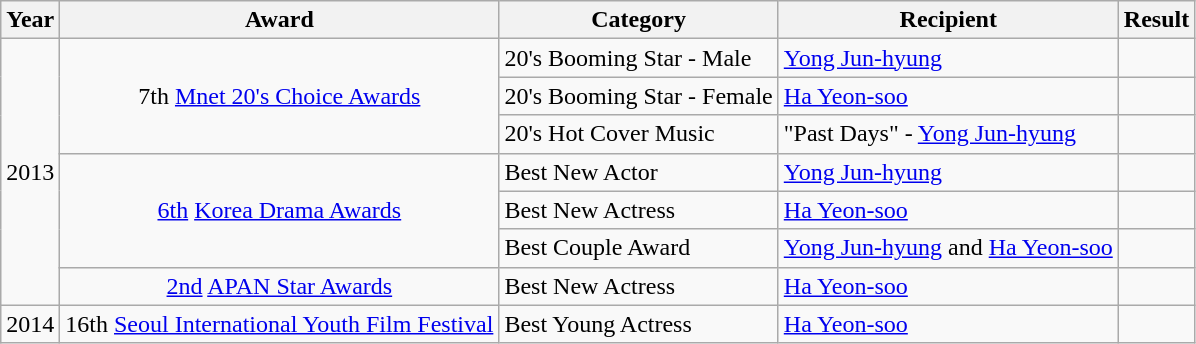<table class="wikitable">
<tr>
<th>Year</th>
<th>Award</th>
<th>Category</th>
<th>Recipient</th>
<th>Result</th>
</tr>
<tr>
<td rowspan="7">2013</td>
<td rowspan="3" style="text-align:center">7th <a href='#'>Mnet 20's Choice Awards</a></td>
<td>20's Booming Star - Male</td>
<td><a href='#'>Yong Jun-hyung</a></td>
<td></td>
</tr>
<tr>
<td>20's Booming Star - Female</td>
<td><a href='#'>Ha Yeon-soo</a></td>
<td></td>
</tr>
<tr>
<td>20's Hot Cover Music</td>
<td>"Past Days" - <a href='#'>Yong Jun-hyung</a></td>
<td></td>
</tr>
<tr>
<td rowspan="3" style="text-align:center"><a href='#'>6th</a> <a href='#'>Korea Drama Awards</a></td>
<td>Best New Actor</td>
<td><a href='#'>Yong Jun-hyung</a></td>
<td></td>
</tr>
<tr>
<td>Best New Actress</td>
<td><a href='#'>Ha Yeon-soo</a></td>
<td></td>
</tr>
<tr>
<td>Best Couple Award</td>
<td><a href='#'>Yong Jun-hyung</a> and <a href='#'>Ha Yeon-soo</a></td>
<td></td>
</tr>
<tr>
<td rowspan="1" style="text-align:center"><a href='#'>2nd</a> <a href='#'>APAN Star Awards</a></td>
<td>Best New Actress</td>
<td><a href='#'>Ha Yeon-soo</a></td>
<td></td>
</tr>
<tr>
<td>2014</td>
<td rowspan="1" style="text-align:center">16th <a href='#'>Seoul International Youth Film Festival</a></td>
<td>Best Young Actress</td>
<td><a href='#'>Ha Yeon-soo</a></td>
<td></td>
</tr>
</table>
